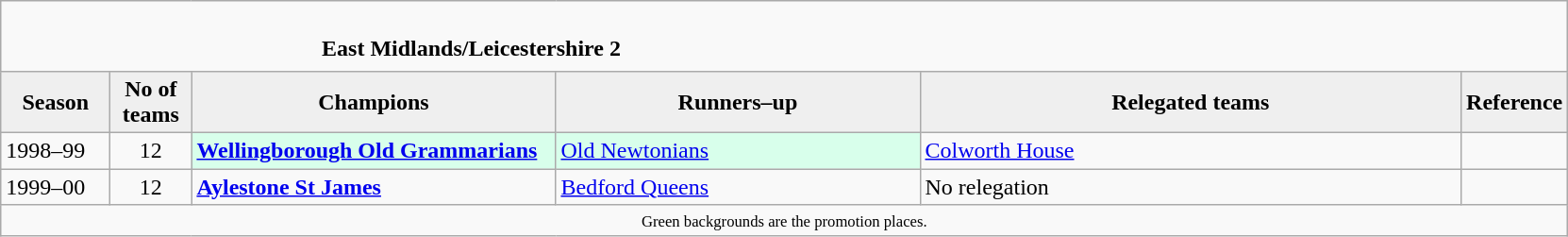<table class="wikitable" style="text-align: left;">
<tr>
<td colspan="11" cellpadding="0" cellspacing="0"><br><table border="0" style="width:100%;" cellpadding="0" cellspacing="0">
<tr>
<td style="width:20%; border:0;"></td>
<td style="border:0;"><strong>East Midlands/Leicestershire 2</strong></td>
<td style="width:20%; border:0;"></td>
</tr>
</table>
</td>
</tr>
<tr>
<th style="background:#efefef; width:70px;">Season</th>
<th style="background:#efefef; width:50px;">No of teams</th>
<th style="background:#efefef; width:250px;">Champions</th>
<th style="background:#efefef; width:250px;">Runners–up</th>
<th style="background:#efefef; width:375px;">Relegated teams</th>
<th style="background:#efefef; width:50px;">Reference</th>
</tr>
<tr align=left>
<td>1998–99</td>
<td style="text-align: center;">12</td>
<td style="background:#d8ffeb;"><strong><a href='#'>Wellingborough Old Grammarians</a></strong></td>
<td style="background:#d8ffeb;"><a href='#'>Old Newtonians</a></td>
<td><a href='#'>Colworth House</a></td>
<td></td>
</tr>
<tr>
<td>1999–00</td>
<td style="text-align: center;">12</td>
<td><strong><a href='#'>Aylestone St James</a></strong></td>
<td><a href='#'>Bedford Queens</a></td>
<td>No relegation</td>
<td></td>
</tr>
<tr>
<td colspan="15"  style="border:0; font-size:smaller; text-align:center;"><small><span>Green backgrounds</span> are the promotion places.</small></td>
</tr>
</table>
